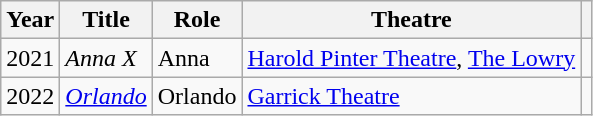<table class="wikitable plainrowheaders" style="margin-right: 0;">
<tr>
<th scope="col">Year</th>
<th scope="col">Title</th>
<th scope="col">Role</th>
<th scope="col" class="unsortable">Theatre</th>
<th scope="col" class="unsortable"></th>
</tr>
<tr>
<td>2021</td>
<td><em>Anna X</em></td>
<td>Anna</td>
<td><a href='#'>Harold Pinter Theatre</a>, <a href='#'>The Lowry</a></td>
<td style="text-align:center;"></td>
</tr>
<tr>
<td>2022</td>
<td><em><a href='#'>Orlando</a></em></td>
<td>Orlando</td>
<td><a href='#'>Garrick Theatre</a></td>
<td style="text-align:center;"></td>
</tr>
</table>
